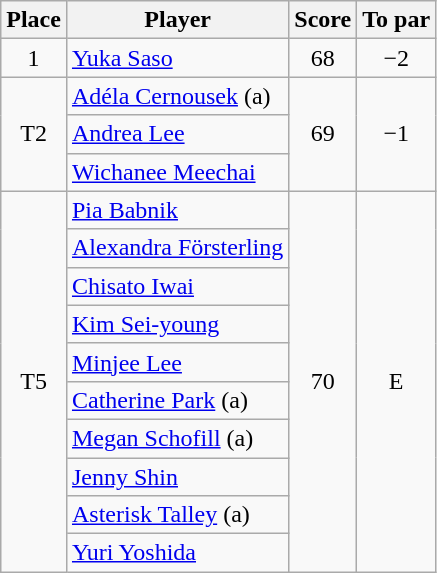<table class="wikitable">
<tr>
<th>Place</th>
<th>Player</th>
<th>Score</th>
<th>To par</th>
</tr>
<tr>
<td align=center>1</td>
<td> <a href='#'>Yuka Saso</a></td>
<td align=center>68</td>
<td align=center>−2</td>
</tr>
<tr>
<td rowspan=3 align=center>T2</td>
<td> <a href='#'>Adéla Cernousek</a> (a)</td>
<td rowspan=3  align=center>69</td>
<td rowspan=3  align=center>−1</td>
</tr>
<tr>
<td> <a href='#'>Andrea Lee</a></td>
</tr>
<tr>
<td> <a href='#'>Wichanee Meechai</a></td>
</tr>
<tr>
<td rowspan=10 align=center>T5</td>
<td> <a href='#'>Pia Babnik</a></td>
<td rowspan=10  align=center>70</td>
<td rowspan=10  align=center>E</td>
</tr>
<tr>
<td> <a href='#'>Alexandra Försterling</a></td>
</tr>
<tr>
<td> <a href='#'>Chisato Iwai</a></td>
</tr>
<tr>
<td> <a href='#'>Kim Sei-young</a></td>
</tr>
<tr>
<td> <a href='#'>Minjee Lee</a></td>
</tr>
<tr>
<td> <a href='#'>Catherine Park</a> (a)</td>
</tr>
<tr>
<td> <a href='#'>Megan Schofill</a> (a)</td>
</tr>
<tr>
<td> <a href='#'>Jenny Shin</a></td>
</tr>
<tr>
<td> <a href='#'>Asterisk Talley</a> (a)</td>
</tr>
<tr>
<td> <a href='#'>Yuri Yoshida</a></td>
</tr>
</table>
